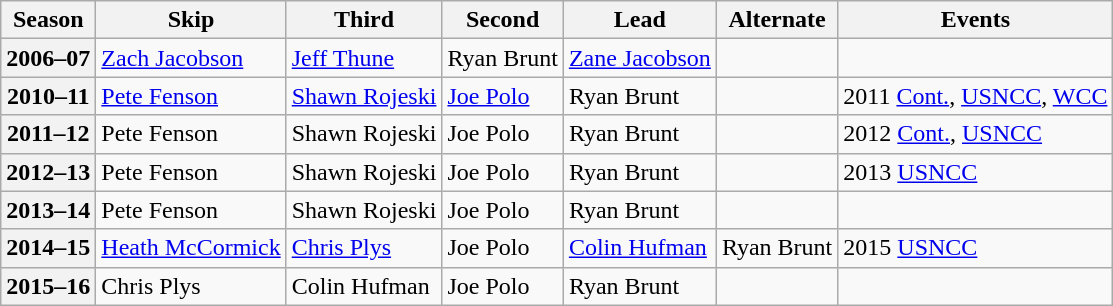<table class="wikitable">
<tr>
<th scope="col">Season</th>
<th scope="col">Skip</th>
<th scope="col">Third</th>
<th scope="col">Second</th>
<th scope="col">Lead</th>
<th scope="col">Alternate</th>
<th scope="col">Events</th>
</tr>
<tr>
<th scope="row">2006–07</th>
<td><a href='#'>Zach Jacobson</a></td>
<td><a href='#'>Jeff Thune</a></td>
<td>Ryan Brunt</td>
<td><a href='#'>Zane Jacobson</a></td>
<td></td>
<td></td>
</tr>
<tr>
<th scope="row">2010–11</th>
<td><a href='#'>Pete Fenson</a></td>
<td><a href='#'>Shawn Rojeski</a></td>
<td><a href='#'>Joe Polo</a></td>
<td>Ryan Brunt</td>
<td></td>
<td>2011 <a href='#'>Cont.</a>, <a href='#'>USNCC</a>, <a href='#'>WCC</a></td>
</tr>
<tr>
<th scope="row">2011–12</th>
<td>Pete Fenson</td>
<td>Shawn Rojeski</td>
<td>Joe Polo</td>
<td>Ryan Brunt</td>
<td></td>
<td>2012 <a href='#'>Cont.</a>, <a href='#'>USNCC</a></td>
</tr>
<tr>
<th scope="row">2012–13</th>
<td>Pete Fenson</td>
<td>Shawn Rojeski</td>
<td>Joe Polo</td>
<td>Ryan Brunt</td>
<td></td>
<td>2013 <a href='#'>USNCC</a></td>
</tr>
<tr>
<th scope="row">2013–14</th>
<td>Pete Fenson</td>
<td>Shawn Rojeski</td>
<td>Joe Polo</td>
<td>Ryan Brunt</td>
<td></td>
<td></td>
</tr>
<tr>
<th scope="row">2014–15</th>
<td><a href='#'>Heath McCormick</a></td>
<td><a href='#'>Chris Plys</a></td>
<td>Joe Polo</td>
<td><a href='#'>Colin Hufman</a></td>
<td>Ryan Brunt</td>
<td>2015 <a href='#'>USNCC</a></td>
</tr>
<tr>
<th scope="row">2015–16</th>
<td>Chris Plys</td>
<td>Colin Hufman</td>
<td>Joe Polo</td>
<td>Ryan Brunt</td>
<td></td>
<td></td>
</tr>
</table>
